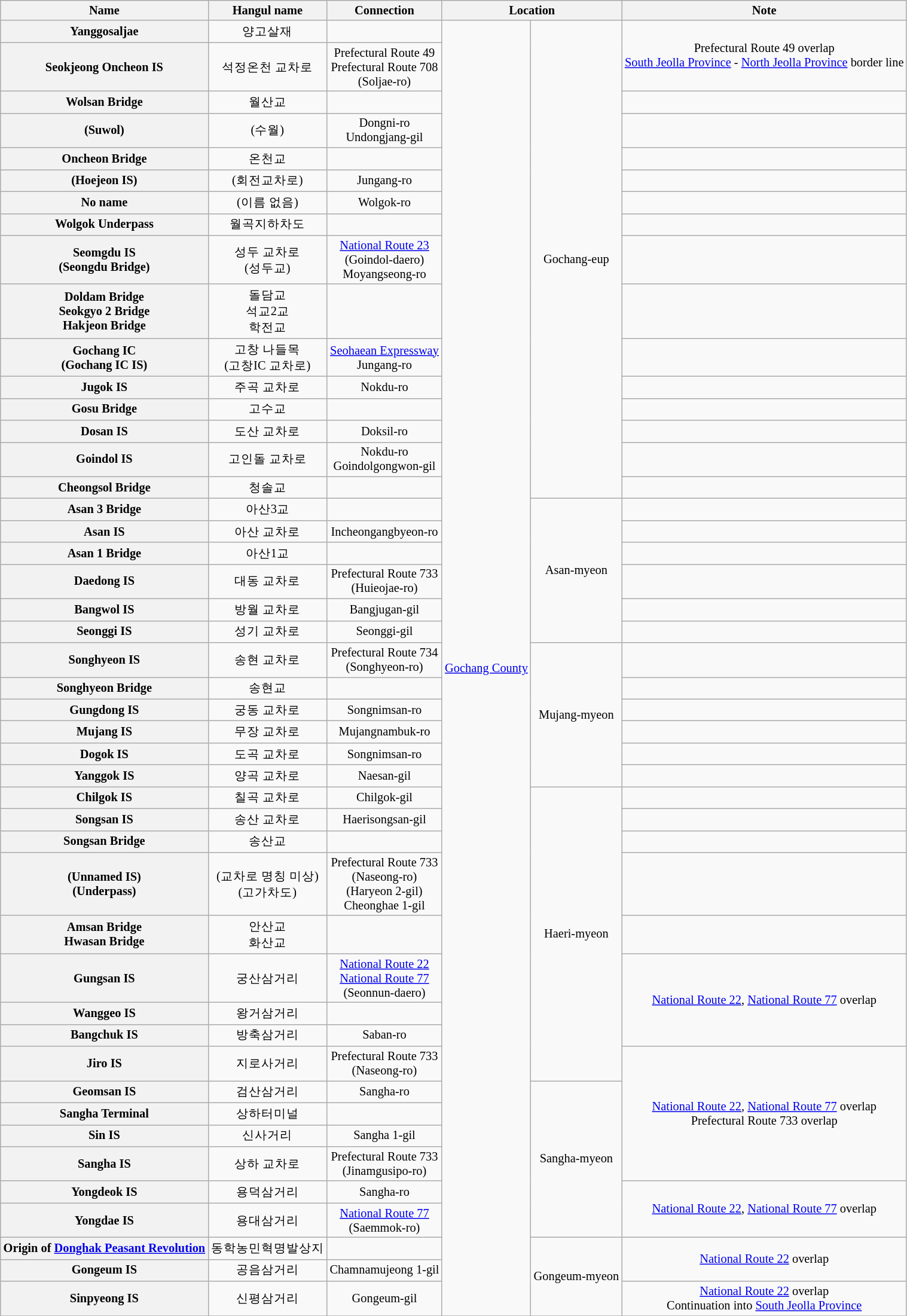<table class="wikitable" style="font-size: 85%; text-align: center;">
<tr>
<th>Name </th>
<th>Hangul name</th>
<th>Connection</th>
<th colspan="2">Location</th>
<th>Note</th>
</tr>
<tr>
<th>Yanggosaljae</th>
<td>양고살재</td>
<td></td>
<td rowspan=46><a href='#'>Gochang County</a></td>
<td rowspan=16>Gochang-eup</td>
<td rowspan=2>Prefectural Route 49 overlap<br><a href='#'>South Jeolla Province</a> - <a href='#'>North Jeolla Province</a> border line</td>
</tr>
<tr>
<th>Seokjeong Oncheon IS</th>
<td>석정온천 교차로</td>
<td>Prefectural Route 49<br>Prefectural Route 708<br>(Soljae-ro)</td>
</tr>
<tr>
<th>Wolsan Bridge</th>
<td>월산교</td>
<td></td>
<td></td>
</tr>
<tr>
<th>(Suwol)</th>
<td>(수월)</td>
<td>Dongni-ro<br>Undongjang-gil</td>
<td></td>
</tr>
<tr>
<th>Oncheon Bridge</th>
<td>온천교</td>
<td></td>
<td></td>
</tr>
<tr>
<th>(Hoejeon IS)</th>
<td>(회전교차로)</td>
<td>Jungang-ro</td>
<td></td>
</tr>
<tr>
<th>No name</th>
<td>(이름 없음)</td>
<td>Wolgok-ro</td>
<td></td>
</tr>
<tr>
<th>Wolgok Underpass</th>
<td>월곡지하차도</td>
<td></td>
<td></td>
</tr>
<tr>
<th>Seomgdu IS<br>(Seongdu Bridge)</th>
<td>성두 교차로<br>(성두교)</td>
<td><a href='#'>National Route 23</a><br>(Goindol-daero)<br>Moyangseong-ro</td>
<td></td>
</tr>
<tr>
<th>Doldam Bridge<br>Seokgyo 2 Bridge<br>Hakjeon Bridge</th>
<td>돌담교<br>석교2교<br>학전교</td>
<td></td>
<td></td>
</tr>
<tr>
<th>Gochang IC<br>(Gochang IC IS)</th>
<td>고창 나들목<br>(고창IC 교차로)</td>
<td><a href='#'>Seohaean Expressway</a><br>Jungang-ro</td>
<td></td>
</tr>
<tr>
<th>Jugok IS</th>
<td>주곡 교차로</td>
<td>Nokdu-ro</td>
<td></td>
</tr>
<tr>
<th>Gosu Bridge</th>
<td>고수교</td>
<td></td>
<td></td>
</tr>
<tr>
<th>Dosan IS</th>
<td>도산 교차로</td>
<td>Doksil-ro</td>
<td></td>
</tr>
<tr>
<th>Goindol IS</th>
<td>고인돌 교차로</td>
<td>Nokdu-ro<br>Goindolgongwon-gil</td>
<td></td>
</tr>
<tr>
<th>Cheongsol Bridge</th>
<td>청솔교</td>
<td></td>
<td></td>
</tr>
<tr>
<th>Asan 3 Bridge</th>
<td>아산3교</td>
<td></td>
<td rowspan=6>Asan-myeon</td>
<td></td>
</tr>
<tr>
<th>Asan IS</th>
<td>아산 교차로</td>
<td>Incheongangbyeon-ro</td>
<td></td>
</tr>
<tr>
<th>Asan 1 Bridge</th>
<td>아산1교</td>
<td></td>
<td></td>
</tr>
<tr>
<th>Daedong IS</th>
<td>대동 교차로</td>
<td>Prefectural Route 733<br>(Huieojae-ro)</td>
<td></td>
</tr>
<tr>
<th>Bangwol IS</th>
<td>방월 교차로</td>
<td>Bangjugan-gil</td>
<td></td>
</tr>
<tr>
<th>Seonggi IS</th>
<td>성기 교차로</td>
<td>Seonggi-gil</td>
<td></td>
</tr>
<tr>
<th>Songhyeon IS</th>
<td>송현 교차로</td>
<td>Prefectural Route 734<br>(Songhyeon-ro)</td>
<td rowspan=6>Mujang-myeon</td>
<td></td>
</tr>
<tr>
<th>Songhyeon Bridge</th>
<td>송현교</td>
<td></td>
<td></td>
</tr>
<tr>
<th>Gungdong IS</th>
<td>궁동 교차로</td>
<td>Songnimsan-ro</td>
<td></td>
</tr>
<tr>
<th>Mujang IS</th>
<td>무장 교차로</td>
<td>Mujangnambuk-ro</td>
<td></td>
</tr>
<tr>
<th>Dogok IS</th>
<td>도곡 교차로</td>
<td>Songnimsan-ro</td>
<td></td>
</tr>
<tr>
<th>Yanggok IS</th>
<td>양곡 교차로</td>
<td>Naesan-gil</td>
<td></td>
</tr>
<tr>
<th>Chilgok IS</th>
<td>칠곡 교차로</td>
<td>Chilgok-gil</td>
<td rowspan=9>Haeri-myeon</td>
<td></td>
</tr>
<tr>
<th>Songsan IS</th>
<td>송산 교차로</td>
<td>Haerisongsan-gil</td>
<td></td>
</tr>
<tr>
<th>Songsan Bridge</th>
<td>송산교</td>
<td></td>
<td></td>
</tr>
<tr>
<th>(Unnamed IS)<br>(Underpass)</th>
<td>(교차로 명칭 미상)<br>(고가차도)</td>
<td>Prefectural Route 733<br>(Naseong-ro)<br>(Haryeon 2-gil)<br>Cheonghae 1-gil</td>
<td></td>
</tr>
<tr>
<th>Amsan Bridge<br>Hwasan Bridge</th>
<td>안산교<br>화산교</td>
<td></td>
<td></td>
</tr>
<tr>
<th>Gungsan IS</th>
<td>궁산삼거리</td>
<td><a href='#'>National Route 22</a><br><a href='#'>National Route 77</a><br>(Seonnun-daero)</td>
<td rowspan=3><a href='#'>National Route 22</a>, <a href='#'>National Route 77</a> overlap</td>
</tr>
<tr>
<th>Wanggeo IS</th>
<td>왕거삼거리</td>
<td></td>
</tr>
<tr>
<th>Bangchuk IS</th>
<td>방축삼거리</td>
<td>Saban-ro</td>
</tr>
<tr>
<th>Jiro IS</th>
<td>지로사거리</td>
<td>Prefectural Route 733<br>(Naseong-ro)</td>
<td rowspan=5><a href='#'>National Route 22</a>, <a href='#'>National Route 77</a> overlap<br>Prefectural Route 733 overlap</td>
</tr>
<tr>
<th>Geomsan IS</th>
<td>검산삼거리</td>
<td>Sangha-ro</td>
<td rowspan=6>Sangha-myeon</td>
</tr>
<tr>
<th>Sangha Terminal</th>
<td>상하터미널</td>
<td></td>
</tr>
<tr>
<th>Sin IS</th>
<td>신사거리</td>
<td>Sangha 1-gil</td>
</tr>
<tr>
<th>Sangha IS</th>
<td>상하 교차로</td>
<td>Prefectural Route 733<br>(Jinamgusipo-ro)</td>
</tr>
<tr>
<th>Yongdeok IS</th>
<td>용덕삼거리</td>
<td>Sangha-ro</td>
<td rowspan=2><a href='#'>National Route 22</a>, <a href='#'>National Route 77</a> overlap</td>
</tr>
<tr>
<th>Yongdae IS</th>
<td>용대삼거리</td>
<td><a href='#'>National Route 77</a><br>(Saemmok-ro)</td>
</tr>
<tr>
<th>Origin of <a href='#'>Donghak Peasant Revolution</a></th>
<td>동학농민혁명발상지</td>
<td></td>
<td rowspan=3>Gongeum-myeon</td>
<td rowspan=2><a href='#'>National Route 22</a> overlap</td>
</tr>
<tr>
<th>Gongeum IS</th>
<td>공음삼거리</td>
<td>Chamnamujeong 1-gil</td>
</tr>
<tr>
<th>Sinpyeong IS</th>
<td>신평삼거리</td>
<td>Gongeum-gil</td>
<td><a href='#'>National Route 22</a> overlap<br>Continuation into <a href='#'>South Jeolla Province</a></td>
</tr>
<tr>
</tr>
</table>
